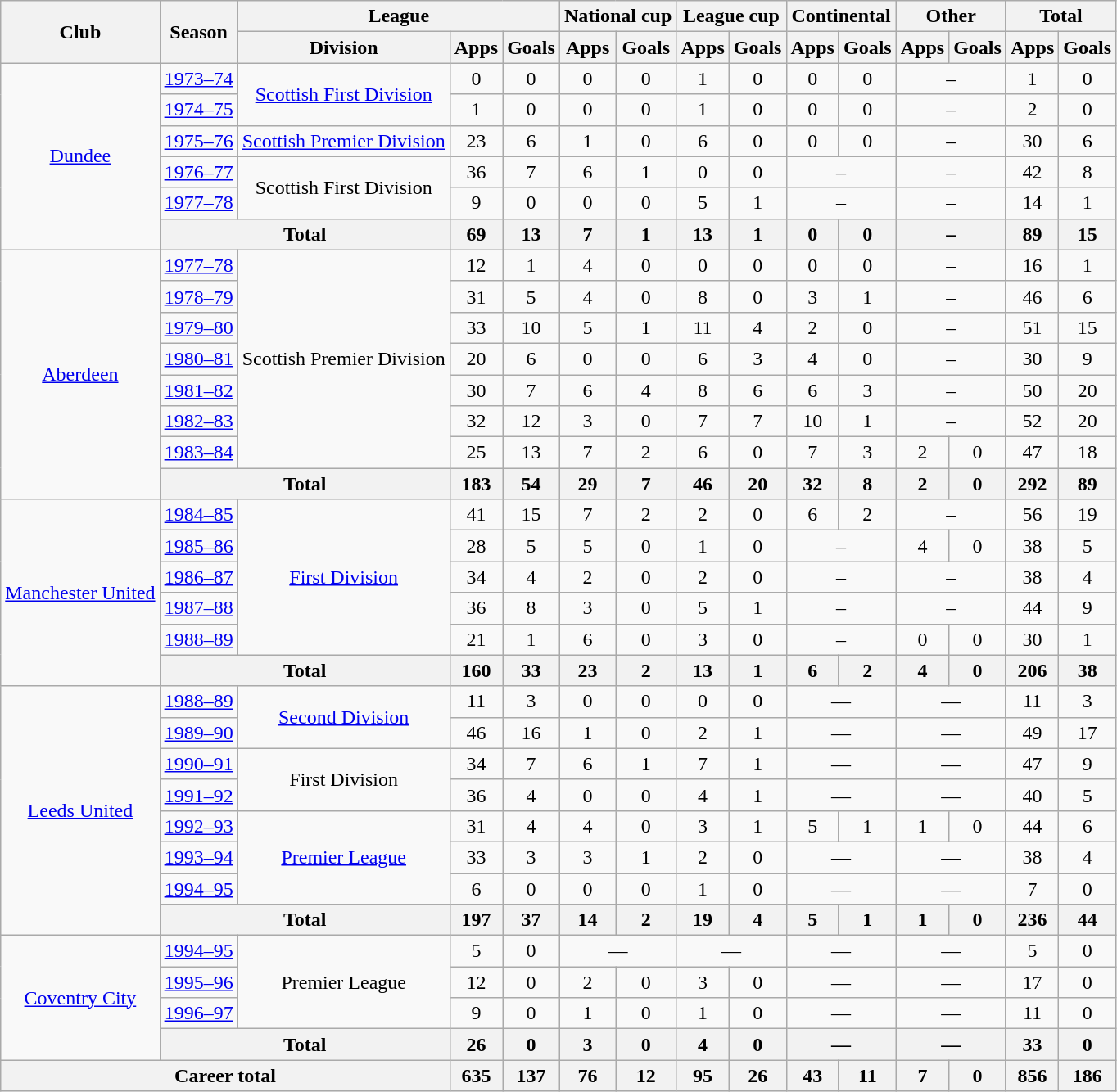<table class="wikitable" style="text-align:center">
<tr>
<th rowspan="2">Club</th>
<th rowspan="2">Season</th>
<th colspan="3">League</th>
<th colspan="2">National cup</th>
<th colspan="2">League cup</th>
<th colspan="2">Continental</th>
<th colspan="2">Other</th>
<th colspan="2">Total</th>
</tr>
<tr>
<th>Division</th>
<th>Apps</th>
<th>Goals</th>
<th>Apps</th>
<th>Goals</th>
<th>Apps</th>
<th>Goals</th>
<th>Apps</th>
<th>Goals</th>
<th>Apps</th>
<th>Goals</th>
<th>Apps</th>
<th>Goals</th>
</tr>
<tr>
<td rowspan="6"><a href='#'>Dundee</a></td>
<td><a href='#'>1973–74</a></td>
<td rowspan="2"><a href='#'>Scottish First Division</a></td>
<td>0</td>
<td>0</td>
<td>0</td>
<td>0</td>
<td>1</td>
<td>0</td>
<td>0</td>
<td>0</td>
<td colspan="2">–</td>
<td>1</td>
<td>0</td>
</tr>
<tr>
<td><a href='#'>1974–75</a></td>
<td>1</td>
<td>0</td>
<td>0</td>
<td>0</td>
<td>1</td>
<td>0</td>
<td>0</td>
<td>0</td>
<td colspan="2">–</td>
<td>2</td>
<td>0</td>
</tr>
<tr>
<td><a href='#'>1975–76</a></td>
<td><a href='#'>Scottish Premier Division</a></td>
<td>23</td>
<td>6</td>
<td>1</td>
<td>0</td>
<td>6</td>
<td>0</td>
<td>0</td>
<td>0</td>
<td colspan="2">–</td>
<td>30</td>
<td>6</td>
</tr>
<tr>
<td><a href='#'>1976–77</a></td>
<td rowspan="2">Scottish First Division</td>
<td>36</td>
<td>7</td>
<td>6</td>
<td>1</td>
<td>0</td>
<td>0</td>
<td colspan="2">–</td>
<td colspan="2">–</td>
<td>42</td>
<td>8</td>
</tr>
<tr>
<td><a href='#'>1977–78</a></td>
<td>9</td>
<td>0</td>
<td>0</td>
<td>0</td>
<td>5</td>
<td>1</td>
<td colspan="2">–</td>
<td colspan="2">–</td>
<td>14</td>
<td>1</td>
</tr>
<tr>
<th colspan="2">Total</th>
<th>69</th>
<th>13</th>
<th>7</th>
<th>1</th>
<th>13</th>
<th>1</th>
<th>0</th>
<th>0</th>
<th colspan="2">–</th>
<th>89</th>
<th>15</th>
</tr>
<tr>
<td rowspan="8"><a href='#'>Aberdeen</a></td>
<td><a href='#'>1977–78</a></td>
<td rowspan="7">Scottish Premier Division</td>
<td>12</td>
<td>1</td>
<td>4</td>
<td>0</td>
<td>0</td>
<td>0</td>
<td>0</td>
<td>0</td>
<td colspan="2">–</td>
<td>16</td>
<td>1</td>
</tr>
<tr>
<td><a href='#'>1978–79</a></td>
<td>31</td>
<td>5</td>
<td>4</td>
<td>0</td>
<td>8</td>
<td>0</td>
<td>3</td>
<td>1</td>
<td colspan="2">–</td>
<td>46</td>
<td>6</td>
</tr>
<tr>
<td><a href='#'>1979–80</a></td>
<td>33</td>
<td>10</td>
<td>5</td>
<td>1</td>
<td>11</td>
<td>4</td>
<td>2</td>
<td>0</td>
<td colspan="2">–</td>
<td>51</td>
<td>15</td>
</tr>
<tr>
<td><a href='#'>1980–81</a></td>
<td>20</td>
<td>6</td>
<td>0</td>
<td>0</td>
<td>6</td>
<td>3</td>
<td>4</td>
<td>0</td>
<td colspan="2">–</td>
<td>30</td>
<td>9</td>
</tr>
<tr>
<td><a href='#'>1981–82</a></td>
<td>30</td>
<td>7</td>
<td>6</td>
<td>4</td>
<td>8</td>
<td>6</td>
<td>6</td>
<td>3</td>
<td colspan="2">–</td>
<td>50</td>
<td>20</td>
</tr>
<tr>
<td><a href='#'>1982–83</a></td>
<td>32</td>
<td>12</td>
<td>3</td>
<td>0</td>
<td>7</td>
<td>7</td>
<td>10</td>
<td>1</td>
<td colspan="2">–</td>
<td>52</td>
<td>20</td>
</tr>
<tr>
<td><a href='#'>1983–84</a></td>
<td>25</td>
<td>13</td>
<td>7</td>
<td>2</td>
<td>6</td>
<td>0</td>
<td>7</td>
<td>3</td>
<td>2</td>
<td>0</td>
<td>47</td>
<td>18</td>
</tr>
<tr>
<th colspan="2">Total</th>
<th>183</th>
<th>54</th>
<th>29</th>
<th>7</th>
<th>46</th>
<th>20</th>
<th>32</th>
<th>8</th>
<th>2</th>
<th>0</th>
<th>292</th>
<th>89</th>
</tr>
<tr>
<td rowspan="6"><a href='#'>Manchester United</a></td>
<td><a href='#'>1984–85</a></td>
<td rowspan="5"><a href='#'>First Division</a></td>
<td>41</td>
<td>15</td>
<td>7</td>
<td>2</td>
<td>2</td>
<td>0</td>
<td>6</td>
<td>2</td>
<td colspan="2">–</td>
<td>56</td>
<td>19</td>
</tr>
<tr>
<td><a href='#'>1985–86</a></td>
<td>28</td>
<td>5</td>
<td>5</td>
<td>0</td>
<td>1</td>
<td>0</td>
<td colspan="2">–</td>
<td>4</td>
<td>0</td>
<td>38</td>
<td>5</td>
</tr>
<tr>
<td><a href='#'>1986–87</a></td>
<td>34</td>
<td>4</td>
<td>2</td>
<td>0</td>
<td>2</td>
<td>0</td>
<td colspan="2">–</td>
<td colspan="2">–</td>
<td>38</td>
<td>4</td>
</tr>
<tr>
<td><a href='#'>1987–88</a></td>
<td>36</td>
<td>8</td>
<td>3</td>
<td>0</td>
<td>5</td>
<td>1</td>
<td colspan="2">–</td>
<td colspan="2">–</td>
<td>44</td>
<td>9</td>
</tr>
<tr>
<td><a href='#'>1988–89</a></td>
<td>21</td>
<td>1</td>
<td>6</td>
<td>0</td>
<td>3</td>
<td>0</td>
<td colspan="2">–</td>
<td>0</td>
<td>0</td>
<td>30</td>
<td>1</td>
</tr>
<tr>
<th colspan="2">Total</th>
<th>160</th>
<th>33</th>
<th>23</th>
<th>2</th>
<th>13</th>
<th>1</th>
<th>6</th>
<th>2</th>
<th>4</th>
<th>0</th>
<th>206</th>
<th>38</th>
</tr>
<tr>
<td rowspan="8"><a href='#'>Leeds United</a></td>
<td><a href='#'>1988–89</a></td>
<td rowspan="2"><a href='#'>Second Division</a></td>
<td>11</td>
<td>3</td>
<td>0</td>
<td>0</td>
<td>0</td>
<td>0</td>
<td colspan="2">—</td>
<td colspan="2">—</td>
<td>11</td>
<td>3</td>
</tr>
<tr>
<td><a href='#'>1989–90</a></td>
<td>46</td>
<td>16</td>
<td>1</td>
<td>0</td>
<td>2</td>
<td>1</td>
<td colspan="2">—</td>
<td colspan="2">—</td>
<td>49</td>
<td>17</td>
</tr>
<tr>
<td><a href='#'>1990–91</a></td>
<td rowspan="2">First Division</td>
<td>34</td>
<td>7</td>
<td>6</td>
<td>1</td>
<td>7</td>
<td>1</td>
<td colspan="2">—</td>
<td colspan="2">—</td>
<td>47</td>
<td>9</td>
</tr>
<tr>
<td><a href='#'>1991–92</a></td>
<td>36</td>
<td>4</td>
<td>0</td>
<td>0</td>
<td>4</td>
<td>1</td>
<td colspan="2">—</td>
<td colspan="2">—</td>
<td>40</td>
<td>5</td>
</tr>
<tr>
<td><a href='#'>1992–93</a></td>
<td rowspan="3"><a href='#'>Premier League</a></td>
<td>31</td>
<td>4</td>
<td>4</td>
<td>0</td>
<td>3</td>
<td>1</td>
<td>5</td>
<td>1</td>
<td>1</td>
<td>0</td>
<td>44</td>
<td>6</td>
</tr>
<tr>
<td><a href='#'>1993–94</a></td>
<td>33</td>
<td>3</td>
<td>3</td>
<td>1</td>
<td>2</td>
<td>0</td>
<td colspan="2">—</td>
<td colspan="2">—</td>
<td>38</td>
<td>4</td>
</tr>
<tr>
<td><a href='#'>1994–95</a></td>
<td>6</td>
<td>0</td>
<td>0</td>
<td>0</td>
<td>1</td>
<td>0</td>
<td colspan="2">—</td>
<td colspan="2">—</td>
<td>7</td>
<td>0</td>
</tr>
<tr>
<th colspan="2">Total</th>
<th>197</th>
<th>37</th>
<th>14</th>
<th>2</th>
<th>19</th>
<th>4</th>
<th>5</th>
<th>1</th>
<th>1</th>
<th>0</th>
<th>236</th>
<th>44</th>
</tr>
<tr>
<td rowspan="4"><a href='#'>Coventry City</a></td>
<td><a href='#'>1994–95</a></td>
<td rowspan="3">Premier League</td>
<td>5</td>
<td>0</td>
<td colspan="2">—</td>
<td colspan="2">—</td>
<td colspan="2">—</td>
<td colspan="2">—</td>
<td>5</td>
<td>0</td>
</tr>
<tr>
<td><a href='#'>1995–96</a></td>
<td>12</td>
<td>0</td>
<td>2</td>
<td>0</td>
<td>3</td>
<td>0</td>
<td colspan="2">—</td>
<td colspan="2">—</td>
<td>17</td>
<td>0</td>
</tr>
<tr>
<td><a href='#'>1996–97</a></td>
<td>9</td>
<td>0</td>
<td>1</td>
<td>0</td>
<td>1</td>
<td>0</td>
<td colspan="2">—</td>
<td colspan="2">—</td>
<td>11</td>
<td>0</td>
</tr>
<tr>
<th colspan="2">Total</th>
<th>26</th>
<th>0</th>
<th>3</th>
<th>0</th>
<th>4</th>
<th>0</th>
<th colspan="2">—</th>
<th colspan="2">—</th>
<th>33</th>
<th>0</th>
</tr>
<tr>
<th colspan="3">Career total</th>
<th>635</th>
<th>137</th>
<th>76</th>
<th>12</th>
<th>95</th>
<th>26</th>
<th>43</th>
<th>11</th>
<th>7</th>
<th>0</th>
<th>856</th>
<th>186</th>
</tr>
</table>
